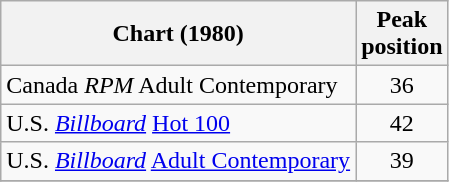<table class="wikitable sortable">
<tr>
<th>Chart (1980)</th>
<th>Peak<br>position</th>
</tr>
<tr>
<td>Canada <em>RPM</em> Adult Contemporary</td>
<td style="text-align:center;">36</td>
</tr>
<tr>
<td>U.S. <em><a href='#'>Billboard</a></em> <a href='#'>Hot 100</a></td>
<td style="text-align:center;">42</td>
</tr>
<tr>
<td>U.S. <em><a href='#'>Billboard</a></em> <a href='#'>Adult Contemporary</a></td>
<td style="text-align:center;">39</td>
</tr>
<tr>
</tr>
</table>
